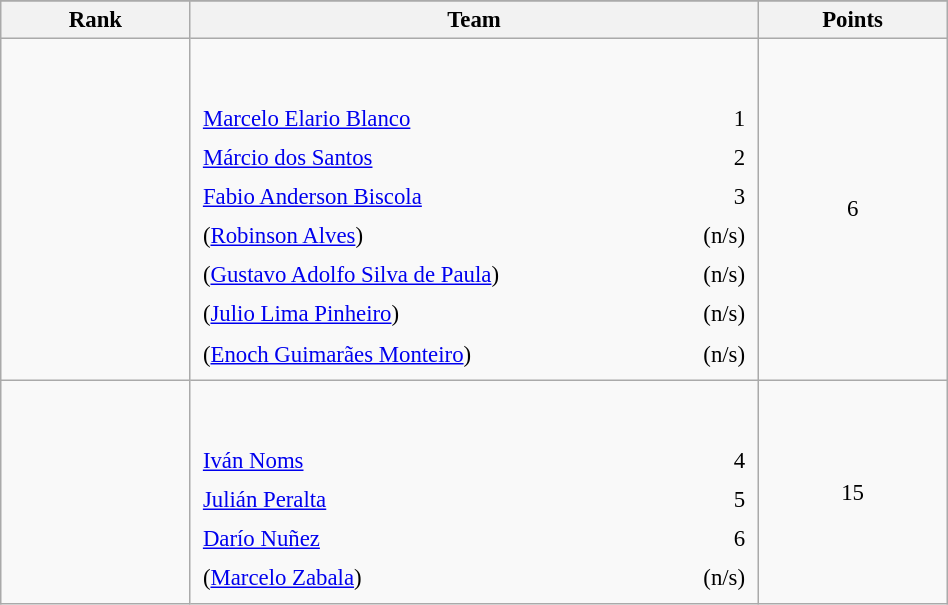<table class="wikitable sortable" style=" text-align:center; font-size:95%;" width="50%">
<tr>
</tr>
<tr>
<th width=10%>Rank</th>
<th width=30%>Team</th>
<th width=10%>Points</th>
</tr>
<tr>
<td align=center></td>
<td align=left> <br><br><table width=100%>
<tr>
<td align=left style="border:0"><a href='#'>Marcelo Elario Blanco</a></td>
<td align=right style="border:0">1</td>
</tr>
<tr>
<td align=left style="border:0"><a href='#'>Márcio dos Santos</a></td>
<td align=right style="border:0">2</td>
</tr>
<tr>
<td align=left style="border:0"><a href='#'>Fabio Anderson Biscola</a></td>
<td align=right style="border:0">3</td>
</tr>
<tr>
<td align=left style="border:0">(<a href='#'>Robinson Alves</a>)</td>
<td align=right style="border:0">(n/s)</td>
</tr>
<tr>
<td align=left style="border:0">(<a href='#'>Gustavo Adolfo Silva de Paula</a>)</td>
<td align=right style="border:0">(n/s)</td>
</tr>
<tr>
<td align=left style="border:0">(<a href='#'>Julio Lima Pinheiro</a>)</td>
<td align=right style="border:0">(n/s)</td>
</tr>
<tr>
<td align=left style="border:0">(<a href='#'>Enoch Guimarães Monteiro</a>)</td>
<td align=right style="border:0">(n/s)</td>
</tr>
</table>
</td>
<td>6</td>
</tr>
<tr>
<td align=center></td>
<td align=left> <br><br><table width=100%>
<tr>
<td align=left style="border:0"><a href='#'>Iván Noms</a></td>
<td align=right style="border:0">4</td>
</tr>
<tr>
<td align=left style="border:0"><a href='#'>Julián Peralta</a></td>
<td align=right style="border:0">5</td>
</tr>
<tr>
<td align=left style="border:0"><a href='#'>Darío Nuñez</a></td>
<td align=right style="border:0">6</td>
</tr>
<tr>
<td align=left style="border:0">(<a href='#'>Marcelo Zabala</a>)</td>
<td align=right style="border:0">(n/s)</td>
</tr>
</table>
</td>
<td>15</td>
</tr>
</table>
